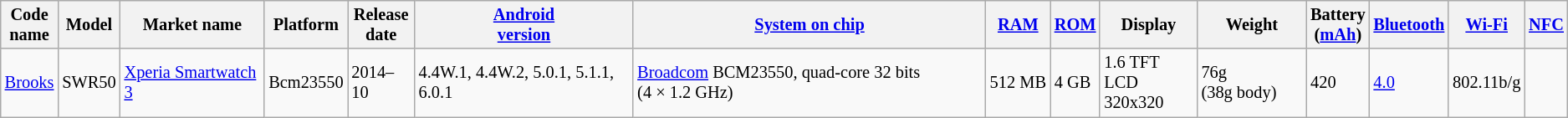<table class="wikitable sortable" style="font-size:85%;">
<tr>
<th>Code<br>name</th>
<th>Model</th>
<th>Market name</th>
<th>Platform</th>
<th>Release<br>date</th>
<th><a href='#'>Android<br>version</a></th>
<th><a href='#'>System on chip</a></th>
<th><a href='#'>RAM</a></th>
<th><a href='#'>ROM</a></th>
<th>Display</th>
<th>Weight</th>
<th>Battery<br>(<a href='#'>mAh</a>)</th>
<th><a href='#'>Bluetooth</a></th>
<th><a href='#'>Wi-Fi</a></th>
<th><a href='#'>NFC</a></th>
</tr>
<tr>
<td><a href='#'>Brooks</a></td>
<td>SWR50</td>
<td><a href='#'>Xperia Smartwatch 3</a></td>
<td>Bcm23550</td>
<td>2014–10</td>
<td>4.4W.1, 4.4W.2, 5.0.1, 5.1.1, 6.0.1</td>
<td><a href='#'>Broadcom</a> BCM23550, quad-core 32 bits (4 × 1.2 GHz)</td>
<td>512 MB</td>
<td>4 GB</td>
<td>1.6 TFT LCD<br>320x320</td>
<td>76g (38g body)</td>
<td>420</td>
<td><a href='#'>4.0</a></td>
<td>802.11b/g</td>
<td></td>
</tr>
</table>
